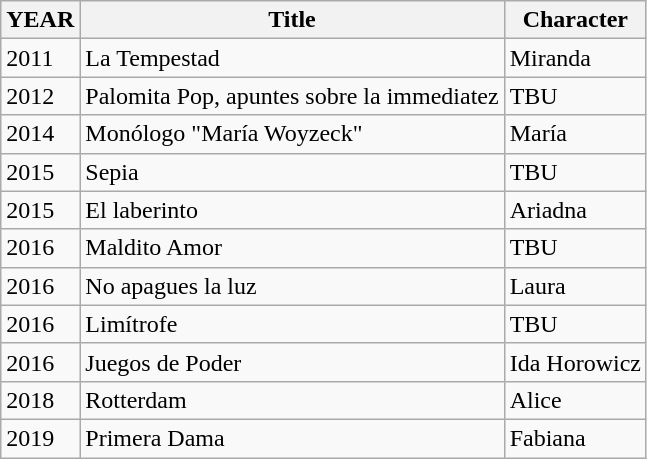<table class="wikitable sortable">
<tr>
<th>YEAR</th>
<th>Title</th>
<th>Character</th>
</tr>
<tr>
<td>2011</td>
<td>La Tempestad</td>
<td>Miranda</td>
</tr>
<tr>
<td>2012</td>
<td>Palomita Pop, apuntes sobre la immediatez</td>
<td>TBU</td>
</tr>
<tr>
<td>2014</td>
<td>Monólogo "María Woyzeck"</td>
<td>María</td>
</tr>
<tr>
<td>2015</td>
<td>Sepia </td>
<td>TBU</td>
</tr>
<tr>
<td>2015</td>
<td>El laberinto </td>
<td>Ariadna</td>
</tr>
<tr>
<td>2016</td>
<td>Maldito Amor </td>
<td>TBU</td>
</tr>
<tr>
<td>2016</td>
<td>No apagues la luz </td>
<td>Laura</td>
</tr>
<tr>
<td>2016</td>
<td>Limítrofe </td>
<td>TBU</td>
</tr>
<tr>
<td>2016</td>
<td>Juegos de Poder </td>
<td>Ida Horowicz</td>
</tr>
<tr>
<td>2018</td>
<td>Rotterdam</td>
<td>Alice</td>
</tr>
<tr>
<td>2019</td>
<td>Primera Dama</td>
<td>Fabiana</td>
</tr>
</table>
